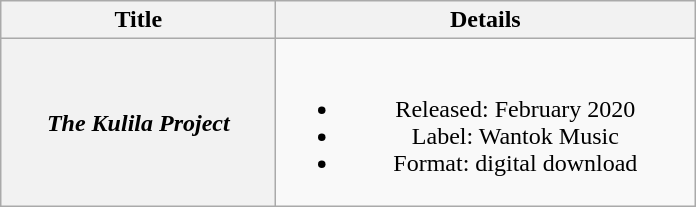<table class="wikitable plainrowheaders" style="text-align:center;" border="1">
<tr>
<th scope="col" style="width:11em;">Title</th>
<th scope="col" style="width:17em;">Details</th>
</tr>
<tr>
<th scope="row"><em>The Kulila Project</em></th>
<td><br><ul><li>Released: February 2020</li><li>Label: Wantok Music</li><li>Format: digital download</li></ul></td>
</tr>
</table>
